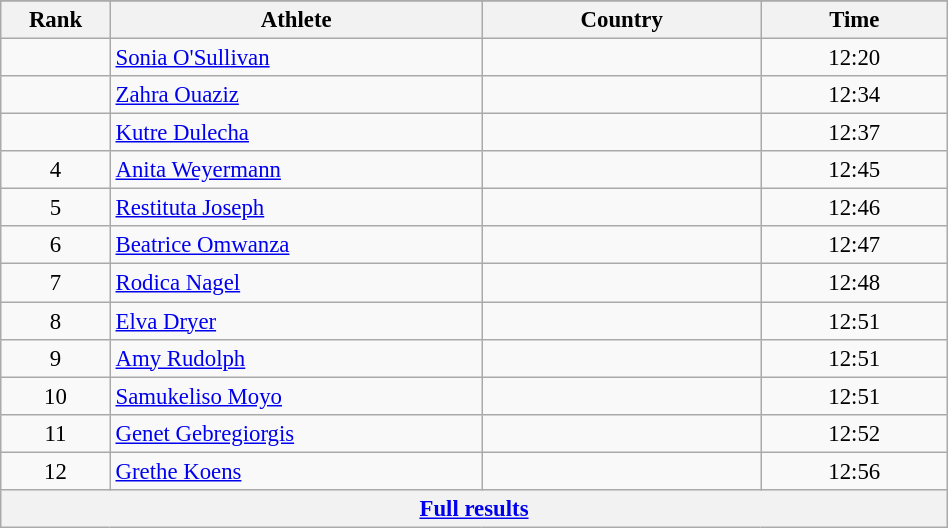<table class="wikitable sortable" style=" text-align:center; font-size:95%;" width="50%">
<tr>
</tr>
<tr>
<th width=5%>Rank</th>
<th width=20%>Athlete</th>
<th width=15%>Country</th>
<th width=10%>Time</th>
</tr>
<tr>
<td align=center></td>
<td align=left><a href='#'>Sonia O'Sullivan</a></td>
<td align=left></td>
<td>12:20</td>
</tr>
<tr>
<td align=center></td>
<td align=left><a href='#'>Zahra Ouaziz</a></td>
<td align=left></td>
<td>12:34</td>
</tr>
<tr>
<td align=center></td>
<td align=left><a href='#'>Kutre Dulecha</a></td>
<td align=left></td>
<td>12:37</td>
</tr>
<tr>
<td align=center>4</td>
<td align=left><a href='#'>Anita Weyermann</a></td>
<td align=left></td>
<td>12:45</td>
</tr>
<tr>
<td align=center>5</td>
<td align=left><a href='#'>Restituta Joseph</a></td>
<td align=left></td>
<td>12:46</td>
</tr>
<tr>
<td align=center>6</td>
<td align=left><a href='#'>Beatrice Omwanza</a></td>
<td align=left></td>
<td>12:47</td>
</tr>
<tr>
<td align=center>7</td>
<td align=left><a href='#'>Rodica Nagel</a></td>
<td align=left></td>
<td>12:48</td>
</tr>
<tr>
<td align=center>8</td>
<td align=left><a href='#'>Elva Dryer</a></td>
<td align=left></td>
<td>12:51</td>
</tr>
<tr>
<td align=center>9</td>
<td align=left><a href='#'>Amy Rudolph</a></td>
<td align=left></td>
<td>12:51</td>
</tr>
<tr>
<td align=center>10</td>
<td align=left><a href='#'>Samukeliso Moyo</a></td>
<td align=left></td>
<td>12:51</td>
</tr>
<tr>
<td align=center>11</td>
<td align=left><a href='#'>Genet Gebregiorgis</a></td>
<td align=left></td>
<td>12:52</td>
</tr>
<tr>
<td align=center>12</td>
<td align=left><a href='#'>Grethe Koens</a></td>
<td align=left></td>
<td>12:56</td>
</tr>
<tr class="sortbottom">
<th colspan=4 align=center><a href='#'>Full results</a></th>
</tr>
</table>
